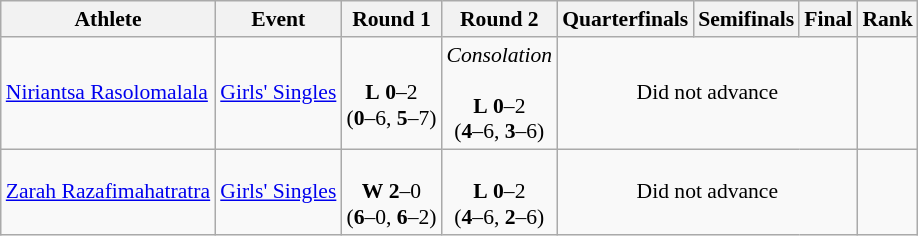<table class=wikitable style="font-size:90%">
<tr>
<th>Athlete</th>
<th>Event</th>
<th>Round 1</th>
<th>Round 2</th>
<th>Quarterfinals</th>
<th>Semifinals</th>
<th>Final</th>
<th>Rank</th>
</tr>
<tr>
<td><a href='#'>Niriantsa Rasolomalala</a></td>
<td><a href='#'>Girls' Singles</a></td>
<td align=center><br><strong>L</strong> <strong>0</strong>–2<br> (<strong>0</strong>–6, <strong>5</strong>–7)</td>
<td align=center><em>Consolation</em><br><br><strong>L</strong> <strong>0</strong>–2<br> (<strong>4</strong>–6, <strong>3</strong>–6)</td>
<td colspan=3 align=center>Did not advance</td>
<td align=center></td>
</tr>
<tr>
<td><a href='#'>Zarah Razafimahatratra</a></td>
<td><a href='#'>Girls' Singles</a></td>
<td align=center><br><strong>W</strong> <strong>2</strong>–0<br> (<strong>6</strong>–0, <strong>6</strong>–2)</td>
<td align=center><br><strong>L</strong> <strong>0</strong>–2<br> (<strong>4</strong>–6, <strong>2</strong>–6)</td>
<td colspan=3 align=center>Did not advance</td>
<td align=center></td>
</tr>
</table>
